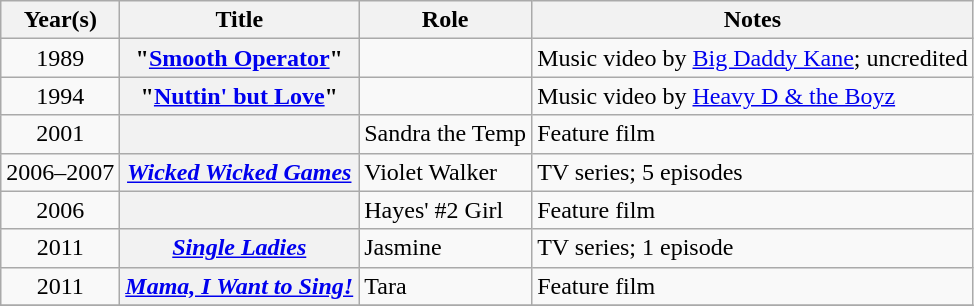<table class="wikitable plainrowheaders sortable">
<tr>
<th>Year(s)</th>
<th>Title</th>
<th>Role</th>
<th class="unsortable">Notes</th>
</tr>
<tr>
<td style="text-align:center;">1989</td>
<th scope=row>"<a href='#'>Smooth Operator</a>"</th>
<td></td>
<td>Music video by <a href='#'>Big Daddy Kane</a>; uncredited</td>
</tr>
<tr>
<td style="text-align:center;">1994</td>
<th scope=row>"<a href='#'>Nuttin' but Love</a>"</th>
<td></td>
<td>Music video by <a href='#'>Heavy D & the Boyz</a></td>
</tr>
<tr>
<td style="text-align:center;">2001</td>
<th scope=row><em></em></th>
<td>Sandra the Temp</td>
<td>Feature film</td>
</tr>
<tr>
<td style="text-align:center;">2006–2007</td>
<th scope=row><em><a href='#'>Wicked Wicked Games</a></em></th>
<td>Violet Walker</td>
<td>TV series; 5 episodes</td>
</tr>
<tr>
<td style="text-align:center;">2006</td>
<th scope=row><em></em></th>
<td>Hayes' #2 Girl</td>
<td>Feature film</td>
</tr>
<tr>
<td style="text-align:center;">2011</td>
<th scope=row><em><a href='#'>Single Ladies</a></em></th>
<td>Jasmine</td>
<td>TV series; 1 episode</td>
</tr>
<tr>
<td style="text-align:center;">2011</td>
<th scope=row><em><a href='#'>Mama, I Want to Sing!</a></em></th>
<td>Tara</td>
<td>Feature film</td>
</tr>
<tr>
</tr>
</table>
